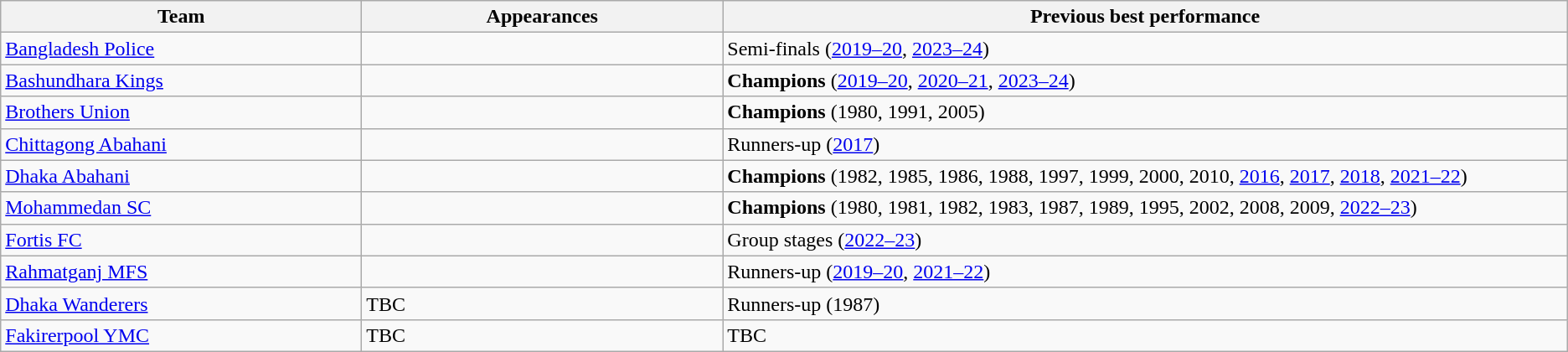<table class="wikitable">
<tr>
<th style="width:16.67%;">Team</th>
<th style="width:16.67%;">Appearances</th>
<th width=39%>Previous best performance</th>
</tr>
<tr>
<td><a href='#'>Bangladesh Police</a></td>
<td></td>
<td>Semi-finals (<a href='#'>2019–20</a>, <a href='#'>2023–24</a>)</td>
</tr>
<tr>
<td><a href='#'>Bashundhara Kings</a></td>
<td></td>
<td><strong>Champions</strong> (<a href='#'>2019–20</a>, <a href='#'>2020–21</a>, <a href='#'>2023–24</a>)</td>
</tr>
<tr>
<td><a href='#'>Brothers Union</a></td>
<td></td>
<td><strong>Champions</strong> (1980, 1991, 2005)</td>
</tr>
<tr>
<td><a href='#'>Chittagong Abahani</a></td>
<td></td>
<td>Runners-up (<a href='#'>2017</a>)</td>
</tr>
<tr>
<td><a href='#'>Dhaka Abahani</a></td>
<td></td>
<td><strong>Champions</strong> (1982, 1985, 1986, 1988, 1997, 1999, 2000, 2010, <a href='#'>2016</a>, <a href='#'>2017</a>, <a href='#'>2018</a>, <a href='#'>2021–22</a>)</td>
</tr>
<tr>
<td><a href='#'>Mohammedan SC</a></td>
<td></td>
<td><strong>Champions</strong> (1980, 1981, 1982, 1983, 1987, 1989, 1995, 2002, 2008, 2009, <a href='#'>2022–23</a>)</td>
</tr>
<tr>
<td><a href='#'>Fortis FC</a></td>
<td></td>
<td>Group stages (<a href='#'>2022–23</a>)</td>
</tr>
<tr>
<td><a href='#'>Rahmatganj MFS</a></td>
<td></td>
<td>Runners-up (<a href='#'>2019–20</a>, <a href='#'>2021–22</a>)</td>
</tr>
<tr>
<td><a href='#'>Dhaka Wanderers</a></td>
<td>TBC</td>
<td>Runners-up (1987)</td>
</tr>
<tr>
<td><a href='#'>Fakirerpool YMC</a></td>
<td>TBC</td>
<td>TBC</td>
</tr>
</table>
